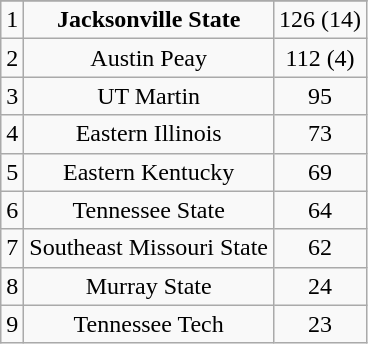<table class="wikitable" style="display: inline-table;">
<tr align="center">
</tr>
<tr align="center">
<td>1</td>
<td><strong>Jacksonville State</strong></td>
<td>126 (14)</td>
</tr>
<tr align="center">
<td>2</td>
<td>Austin Peay</td>
<td>112 (4)</td>
</tr>
<tr align="center">
<td>3</td>
<td>UT Martin</td>
<td>95</td>
</tr>
<tr align="center">
<td>4</td>
<td>Eastern Illinois</td>
<td>73</td>
</tr>
<tr align="center">
<td>5</td>
<td>Eastern Kentucky</td>
<td>69</td>
</tr>
<tr align="center">
<td>6</td>
<td>Tennessee State</td>
<td>64</td>
</tr>
<tr align="center">
<td>7</td>
<td>Southeast Missouri State</td>
<td>62</td>
</tr>
<tr align="center">
<td>8</td>
<td>Murray State</td>
<td>24</td>
</tr>
<tr align="center">
<td>9</td>
<td>Tennessee Tech</td>
<td>23</td>
</tr>
</table>
